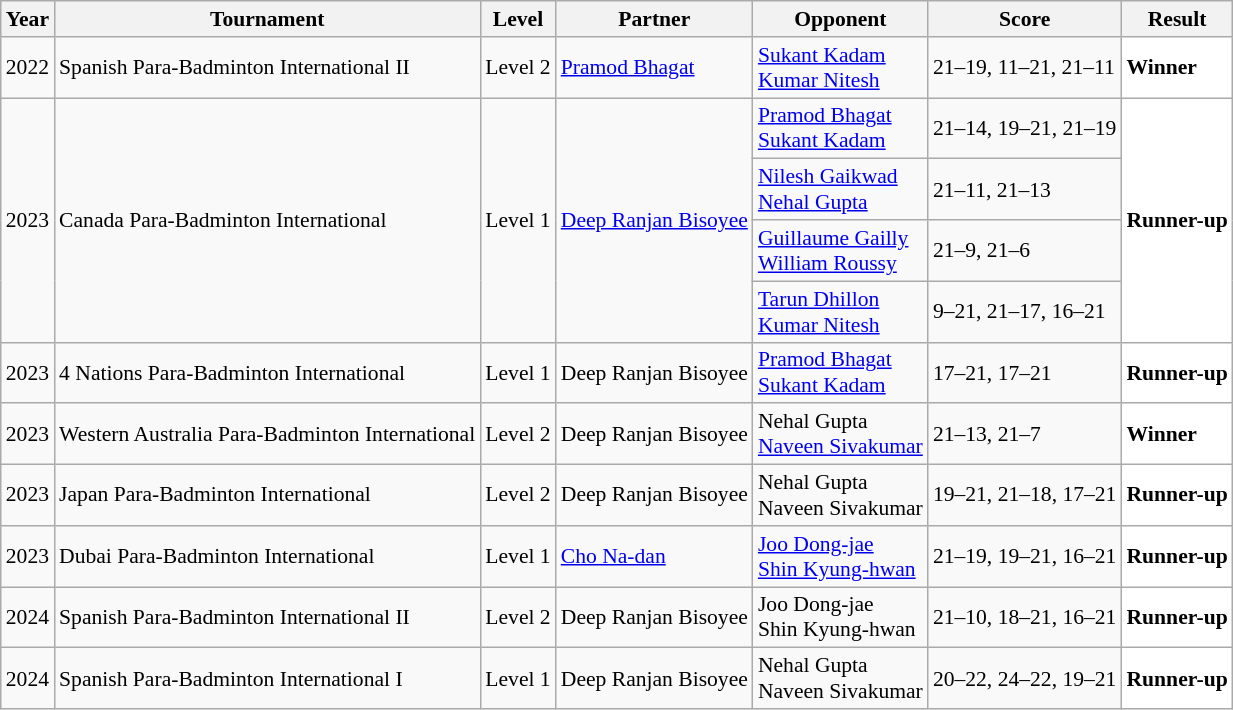<table class="sortable wikitable" style="font-size: 90%;">
<tr>
<th>Year</th>
<th>Tournament</th>
<th>Level</th>
<th>Partner</th>
<th>Opponent</th>
<th>Score</th>
<th>Result</th>
</tr>
<tr>
<td align="center">2022</td>
<td align="left">Spanish Para-Badminton International II</td>
<td align="left">Level 2</td>
<td> <a href='#'>Pramod Bhagat</a></td>
<td align="left"> <a href='#'>Sukant Kadam</a><br> <a href='#'>Kumar Nitesh</a></td>
<td align="left">21–19, 11–21, 21–11</td>
<td style="text-align:left; background:white"> <strong>Winner</strong></td>
</tr>
<tr>
<td rowspan="4" align="center">2023</td>
<td rowspan="4" align="left">Canada Para-Badminton International</td>
<td rowspan="4" align="left">Level 1</td>
<td rowspan="4"> <a href='#'>Deep Ranjan Bisoyee</a></td>
<td align="left"> <a href='#'>Pramod Bhagat</a><br> <a href='#'>Sukant Kadam</a></td>
<td align="left">21–14, 19–21, 21–19</td>
<td rowspan="4" style="text-align:left; background:white"> <strong>Runner-up</strong></td>
</tr>
<tr>
<td align="left"> <a href='#'>Nilesh Gaikwad</a><br> <a href='#'>Nehal Gupta</a></td>
<td align="left">21–11, 21–13</td>
</tr>
<tr>
<td align="left"> <a href='#'>Guillaume Gailly</a><br> <a href='#'>William Roussy</a></td>
<td align="left">21–9, 21–6</td>
</tr>
<tr>
<td align="left"> <a href='#'>Tarun Dhillon</a><br> <a href='#'>Kumar Nitesh</a></td>
<td align="left">9–21, 21–17, 16–21</td>
</tr>
<tr>
<td align="center">2023</td>
<td align="left">4 Nations Para-Badminton International</td>
<td align="left">Level 1</td>
<td> Deep Ranjan Bisoyee</td>
<td align="left"> <a href='#'>Pramod Bhagat</a><br> <a href='#'>Sukant Kadam</a></td>
<td align="left">17–21, 17–21</td>
<td style="text-align:left; background:white"> <strong>Runner-up</strong></td>
</tr>
<tr>
<td align="center">2023</td>
<td align="left">Western Australia Para-Badminton International</td>
<td align="left">Level 2</td>
<td> Deep Ranjan Bisoyee</td>
<td align="left"> Nehal Gupta<br> <a href='#'>Naveen Sivakumar</a></td>
<td align="left">21–13, 21–7</td>
<td style="text-align:left; background:white"> <strong>Winner</strong></td>
</tr>
<tr>
<td align="center">2023</td>
<td align="left">Japan Para-Badminton International</td>
<td align="left">Level 2</td>
<td> Deep Ranjan Bisoyee</td>
<td align="left"> Nehal Gupta<br> Naveen Sivakumar</td>
<td align="left">19–21, 21–18, 17–21</td>
<td style="text-align:left; background:white"> <strong>Runner-up</strong></td>
</tr>
<tr>
<td align="center">2023</td>
<td align="left">Dubai Para-Badminton International</td>
<td align="left">Level 1</td>
<td> <a href='#'>Cho Na-dan</a></td>
<td align="left"> <a href='#'>Joo Dong-jae</a><br> <a href='#'>Shin Kyung-hwan</a></td>
<td align="left">21–19, 19–21, 16–21</td>
<td style="text-align:left; background:white"> <strong>Runner-up</strong></td>
</tr>
<tr>
<td align="center">2024</td>
<td align="left">Spanish Para-Badminton International II</td>
<td align="left">Level 2</td>
<td> Deep Ranjan Bisoyee</td>
<td align="left"> Joo Dong-jae<br> Shin Kyung-hwan</td>
<td align="left">21–10, 18–21, 16–21</td>
<td style="text-align:left; background:white"> <strong>Runner-up</strong></td>
</tr>
<tr>
<td align="center">2024</td>
<td align="left">Spanish Para-Badminton International I</td>
<td align="left">Level 1</td>
<td> Deep Ranjan Bisoyee</td>
<td align="left"> Nehal Gupta<br> Naveen Sivakumar</td>
<td align="left">20–22, 24–22, 19–21</td>
<td style="text-align:left; background:white"> <strong>Runner-up</strong></td>
</tr>
</table>
